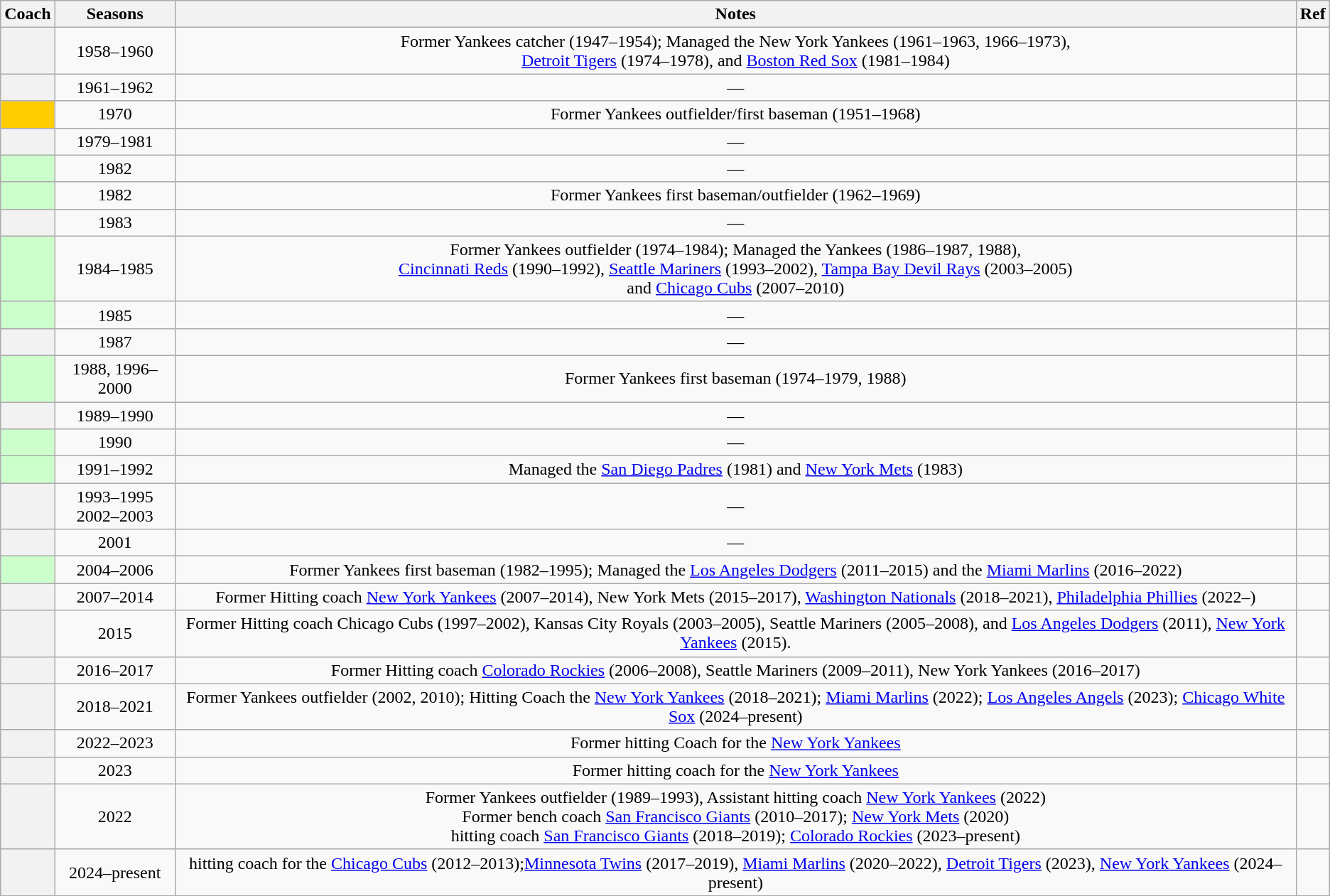<table class="wikitable sortable plainrowheaders" style="text-align:center;">
<tr>
<th scope="col">Coach</th>
<th scope="col">Seasons</th>
<th scope="col" class="unsortable">Notes</th>
<th scope="col" class="unsortable">Ref</th>
</tr>
<tr>
<th scope="row"></th>
<td>1958–1960</td>
<td>Former Yankees catcher (1947–1954); Managed the New York Yankees (1961–1963, 1966–1973),<br><a href='#'>Detroit Tigers</a> (1974–1978), and <a href='#'>Boston Red Sox</a> (1981–1984)</td>
<td></td>
</tr>
<tr>
<th scope="row"></th>
<td>1961–1962</td>
<td>—</td>
<td></td>
</tr>
<tr>
<th scope="row" style="background-color:#ffcc00"></th>
<td>1970</td>
<td>Former Yankees outfielder/first baseman (1951–1968)</td>
<td></td>
</tr>
<tr>
<th scope="row"></th>
<td>1979–1981</td>
<td>—</td>
<td></td>
</tr>
<tr>
<th scope="row" style="background-color:#ccffcc"></th>
<td>1982</td>
<td>—</td>
<td></td>
</tr>
<tr>
<th scope="row" style="background-color:#ccffcc"></th>
<td>1982</td>
<td>Former Yankees first baseman/outfielder (1962–1969)</td>
<td></td>
</tr>
<tr>
<th scope="row"></th>
<td>1983</td>
<td>—</td>
<td></td>
</tr>
<tr>
<th scope="row" style="background-color:#ccffcc"></th>
<td>1984–1985</td>
<td>Former Yankees outfielder (1974–1984); Managed the Yankees (1986–1987, 1988),<br><a href='#'>Cincinnati Reds</a> (1990–1992), <a href='#'>Seattle Mariners</a> (1993–2002), <a href='#'>Tampa Bay Devil Rays</a> (2003–2005)<br>and <a href='#'>Chicago Cubs</a> (2007–2010)</td>
<td></td>
</tr>
<tr>
<th scope="row" style="background-color:#ccffcc"></th>
<td>1985</td>
<td>—</td>
<td></td>
</tr>
<tr>
<th scope="row"></th>
<td>1987</td>
<td>—</td>
<td></td>
</tr>
<tr>
<th scope="row" style="background-color:#ccffcc"></th>
<td>1988, 1996–2000</td>
<td>Former Yankees first baseman (1974–1979, 1988)</td>
<td></td>
</tr>
<tr>
<th scope="row"></th>
<td>1989–1990</td>
<td>—</td>
<td></td>
</tr>
<tr>
<th scope="row" style="background-color:#ccffcc"></th>
<td>1990</td>
<td>—</td>
<td></td>
</tr>
<tr>
<th scope="row" style="background-color:#ccffcc"></th>
<td>1991–1992</td>
<td>Managed the <a href='#'>San Diego Padres</a> (1981) and <a href='#'>New York Mets</a> (1983)</td>
<td></td>
</tr>
<tr>
<th scope="row"></th>
<td>1993–1995<br>2002–2003</td>
<td>—</td>
<td></td>
</tr>
<tr>
<th scope="row"></th>
<td>2001</td>
<td>—</td>
<td></td>
</tr>
<tr>
<th scope="row" style="background-color:#ccffcc"></th>
<td>2004–2006</td>
<td>Former Yankees first baseman (1982–1995); Managed the <a href='#'>Los Angeles Dodgers</a> (2011–2015) and the <a href='#'>Miami Marlins</a> (2016–2022)</td>
<td></td>
</tr>
<tr>
<th scope="row"></th>
<td>2007–2014</td>
<td>Former Hitting coach <a href='#'>New York Yankees</a> (2007–2014), New York Mets (2015–2017), <a href='#'>Washington Nationals</a> (2018–2021), <a href='#'>Philadelphia Phillies</a> (2022–)</td>
<td></td>
</tr>
<tr>
<th scope="row"></th>
<td>2015</td>
<td>Former Hitting coach Chicago Cubs (1997–2002), Kansas City Royals (2003–2005), Seattle Mariners (2005–2008), and <a href='#'>Los Angeles Dodgers</a> (2011), <a href='#'>New York Yankees</a> (2015).</td>
<td></td>
</tr>
<tr>
<th scope="row"></th>
<td>2016–2017</td>
<td>Former Hitting coach <a href='#'>Colorado Rockies</a> (2006–2008), Seattle Mariners (2009–2011), New York Yankees (2016–2017)</td>
<td></td>
</tr>
<tr>
<th scope="row"></th>
<td>2018–2021</td>
<td>Former Yankees outfielder (2002, 2010); Hitting Coach the <a href='#'>New York Yankees</a> (2018–2021); <a href='#'>Miami Marlins</a> (2022); <a href='#'>Los Angeles Angels</a> (2023); <a href='#'>Chicago White Sox</a> (2024–present)</td>
<td></td>
</tr>
<tr>
<th scope="row"></th>
<td>2022–2023</td>
<td>Former hitting Coach for the <a href='#'>New York Yankees</a></td>
<td></td>
</tr>
<tr>
<th scope="row"></th>
<td>2023</td>
<td>Former hitting coach for the <a href='#'>New York Yankees</a></td>
<td></td>
</tr>
<tr>
<th scope="row"></th>
<td>2022</td>
<td>Former Yankees outfielder (1989–1993), Assistant hitting coach <a href='#'>New York Yankees</a> (2022)<br>Former bench coach <a href='#'>San Francisco Giants</a> (2010–2017); <a href='#'>New York Mets</a> (2020)<br>hitting coach <a href='#'>San Francisco Giants</a> (2018–2019); <a href='#'>Colorado Rockies</a> (2023–present)</td>
<td></td>
</tr>
<tr>
<th scope="row"></th>
<td>2024–present</td>
<td>hitting coach for the <a href='#'>Chicago Cubs</a> (2012–2013);<a href='#'>Minnesota Twins</a> (2017–2019), <a href='#'>Miami Marlins</a> (2020–2022), <a href='#'>Detroit Tigers</a> (2023), <a href='#'>New York Yankees</a> (2024–present)</td>
<td></td>
</tr>
<tr>
</tr>
</table>
